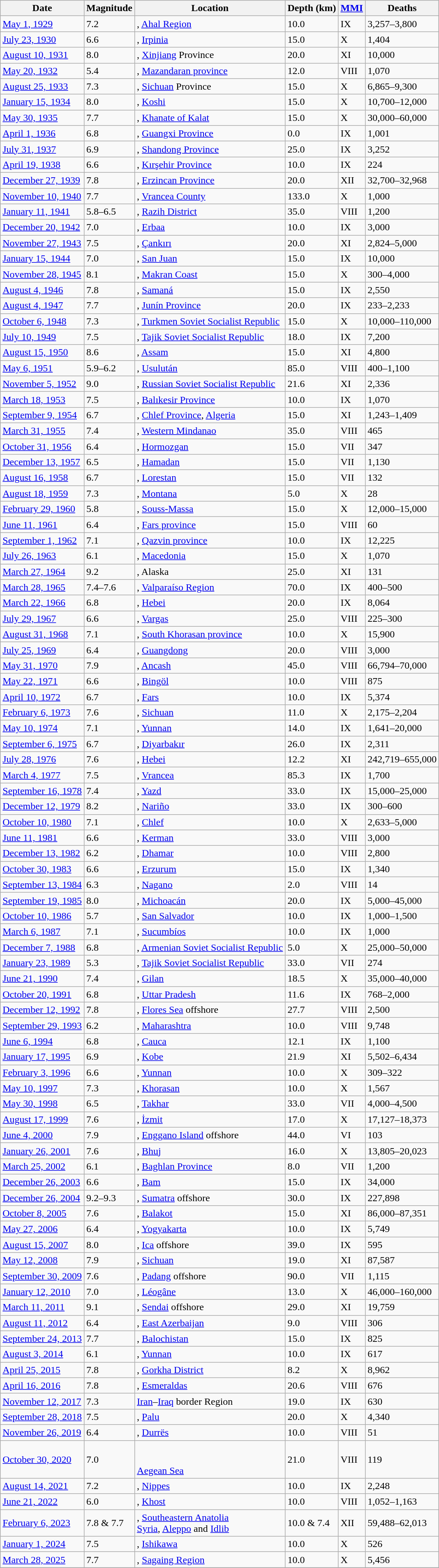<table class="sortable wikitable sticky-header" style="font-size:100%;">
<tr>
<th>Date</th>
<th>Magnitude</th>
<th>Location</th>
<th>Depth (km)</th>
<th><a href='#'>MMI</a></th>
<th data-sort-type="number">Deaths</th>
</tr>
<tr>
<td><a href='#'>May 1, 1929</a></td>
<td>7.2</td>
<td>, <a href='#'>Ahal Region</a></td>
<td>10.0</td>
<td data-sort-value="9">IX</td>
<td>3,257–3,800</td>
</tr>
<tr>
<td><a href='#'>July 23, 1930</a></td>
<td>6.6</td>
<td>, <a href='#'>Irpinia</a></td>
<td>15.0</td>
<td data-sort-value="10">X</td>
<td>1,404</td>
</tr>
<tr>
<td><a href='#'>August 10, 1931</a></td>
<td>8.0</td>
<td>, <a href='#'>Xinjiang</a> Province</td>
<td>20.0</td>
<td data-sort-value="11">XI</td>
<td>10,000</td>
</tr>
<tr>
<td><a href='#'>May 20, 1932</a></td>
<td>5.4</td>
<td>, <a href='#'>Mazandaran province</a></td>
<td>12.0</td>
<td data-sort-value="8">VIII</td>
<td>1,070</td>
</tr>
<tr>
<td><a href='#'>August 25, 1933</a></td>
<td>7.3</td>
<td>, <a href='#'>Sichuan</a> Province</td>
<td>15.0</td>
<td data-sort-value="10">X</td>
<td>6,865–9,300</td>
</tr>
<tr>
<td><a href='#'>January 15, 1934</a></td>
<td>8.0</td>
<td>, <a href='#'>Koshi</a></td>
<td>15.0</td>
<td data-sort-value="10">X</td>
<td>10,700–12,000</td>
</tr>
<tr>
<td><a href='#'>May 30, 1935</a></td>
<td>7.7</td>
<td>, <a href='#'>Khanate of Kalat</a></td>
<td>15.0</td>
<td data-sort-value="10">X</td>
<td>30,000–60,000</td>
</tr>
<tr>
<td><a href='#'>April 1, 1936</a></td>
<td>6.8</td>
<td>, <a href='#'>Guangxi Province</a></td>
<td>0.0</td>
<td data-sort-value="9">IX</td>
<td>1,001</td>
</tr>
<tr>
<td><a href='#'>July 31, 1937</a></td>
<td>6.9</td>
<td>, <a href='#'>Shandong Province</a></td>
<td>25.0</td>
<td data-sort-value="9">IX</td>
<td>3,252</td>
</tr>
<tr>
<td><a href='#'>April 19, 1938</a></td>
<td>6.6</td>
<td>, <a href='#'>Kırşehir Province</a></td>
<td>10.0</td>
<td data-sort-value="9">IX</td>
<td>224</td>
</tr>
<tr>
<td><a href='#'>December 27, 1939</a></td>
<td>7.8</td>
<td>, <a href='#'>Erzincan Province</a></td>
<td>20.0</td>
<td data-sort-value="12">XII</td>
<td>32,700–32,968</td>
</tr>
<tr>
<td><a href='#'>November 10, 1940</a></td>
<td>7.7</td>
<td>, <a href='#'>Vrancea County</a></td>
<td>133.0</td>
<td data-sort-value="10">X</td>
<td>1,000</td>
</tr>
<tr>
<td><a href='#'>January 11, 1941</a></td>
<td>5.8–6.5</td>
<td>, <a href='#'>Razih District</a></td>
<td>35.0</td>
<td data-sort-value="8">VIII</td>
<td>1,200</td>
</tr>
<tr>
<td><a href='#'>December 20, 1942</a></td>
<td>7.0</td>
<td>, <a href='#'>Erbaa</a></td>
<td>10.0</td>
<td data-sort-value="9">IX</td>
<td>3,000</td>
</tr>
<tr>
<td><a href='#'>November 27, 1943</a></td>
<td>7.5</td>
<td>, <a href='#'>Çankırı</a></td>
<td>20.0</td>
<td data-sort-value="11">XI</td>
<td>2,824–5,000</td>
</tr>
<tr>
<td><a href='#'>January 15, 1944</a></td>
<td>7.0</td>
<td>, <a href='#'>San Juan</a></td>
<td>15.0</td>
<td data-sort-value="9">IX</td>
<td>10,000</td>
</tr>
<tr>
<td><a href='#'>November 28, 1945</a></td>
<td>8.1</td>
<td>, <a href='#'>Makran Coast</a></td>
<td>15.0</td>
<td data-sort-value="10">X</td>
<td>300–4,000</td>
</tr>
<tr>
<td><a href='#'>August 4, 1946</a></td>
<td>7.8</td>
<td>, <a href='#'>Samaná</a></td>
<td>15.0</td>
<td data-sort-value="9">IX</td>
<td>2,550</td>
</tr>
<tr>
<td><a href='#'>August 4, 1947</a></td>
<td>7.7</td>
<td>, <a href='#'>Junín Province</a></td>
<td>20.0</td>
<td data-sort-value="9">IX</td>
<td>233–2,233</td>
</tr>
<tr>
<td><a href='#'>October 6, 1948</a></td>
<td>7.3</td>
<td>, <a href='#'>Turkmen Soviet Socialist Republic</a></td>
<td>15.0</td>
<td data-sort-value="10">X</td>
<td>10,000–110,000</td>
</tr>
<tr>
<td><a href='#'>July 10, 1949</a></td>
<td>7.5</td>
<td>, <a href='#'>Tajik Soviet Socialist Republic</a></td>
<td>18.0</td>
<td data-sort-value="9">IX</td>
<td>7,200</td>
</tr>
<tr>
<td><a href='#'>August 15, 1950</a></td>
<td>8.6</td>
<td>, <a href='#'>Assam</a></td>
<td>15.0</td>
<td data-sort-value="11">XI</td>
<td>4,800</td>
</tr>
<tr>
<td><a href='#'>May 6, 1951</a></td>
<td>5.9–6.2</td>
<td>, <a href='#'>Usulután</a></td>
<td>85.0</td>
<td data-sort-value="8">VIII</td>
<td>400–1,100</td>
</tr>
<tr>
<td><a href='#'>November 5, 1952</a></td>
<td>9.0</td>
<td>, <a href='#'>Russian Soviet Socialist Republic</a></td>
<td>21.6</td>
<td data-sort-value="11">XI</td>
<td>2,336</td>
</tr>
<tr>
<td><a href='#'>March 18, 1953</a></td>
<td>7.5</td>
<td>, <a href='#'>Balıkesir Province</a></td>
<td>10.0</td>
<td data-sort-value="9">IX</td>
<td>1,070</td>
</tr>
<tr>
<td><a href='#'>September 9, 1954</a></td>
<td>6.7</td>
<td>, <a href='#'>Chlef Province</a>, <a href='#'>Algeria</a></td>
<td>15.0</td>
<td data-sort-value="11">XI</td>
<td>1,243–1,409</td>
</tr>
<tr>
<td><a href='#'>March 31, 1955</a></td>
<td>7.4</td>
<td>, <a href='#'>Western Mindanao</a></td>
<td>35.0</td>
<td data-sort-value="8">VIII</td>
<td>465</td>
</tr>
<tr>
<td><a href='#'>October 31, 1956</a></td>
<td>6.4</td>
<td>, <a href='#'>Hormozgan</a></td>
<td>15.0</td>
<td data-sort-value="7">VII</td>
<td>347</td>
</tr>
<tr>
<td><a href='#'>December 13, 1957</a></td>
<td>6.5</td>
<td>, <a href='#'>Hamadan</a></td>
<td>15.0</td>
<td data-sort-value="7">VII</td>
<td>1,130</td>
</tr>
<tr>
<td><a href='#'>August 16, 1958</a></td>
<td>6.7</td>
<td>, <a href='#'>Lorestan</a></td>
<td>15.0</td>
<td data-sort-value="7">VII</td>
<td>132</td>
</tr>
<tr>
<td><a href='#'>August 18, 1959</a></td>
<td>7.3</td>
<td>, <a href='#'>Montana</a></td>
<td>5.0</td>
<td data-sort-value="10">X</td>
<td>28</td>
</tr>
<tr>
<td><a href='#'>February 29, 1960</a></td>
<td>5.8</td>
<td>, <a href='#'>Souss-Massa</a></td>
<td>15.0</td>
<td data-sort-value="10">X</td>
<td>12,000–15,000</td>
</tr>
<tr>
<td><a href='#'>June 11, 1961</a></td>
<td>6.4</td>
<td>, <a href='#'>Fars province</a></td>
<td>15.0</td>
<td data-sort-value="8">VIII</td>
<td>60</td>
</tr>
<tr>
<td><a href='#'>September 1, 1962</a></td>
<td>7.1</td>
<td>, <a href='#'>Qazvin province</a></td>
<td>10.0</td>
<td data-sort-value="9">IX</td>
<td>12,225</td>
</tr>
<tr>
<td><a href='#'>July 26, 1963</a></td>
<td>6.1</td>
<td>, <a href='#'>Macedonia</a></td>
<td>15.0</td>
<td data-sort-value="10">X</td>
<td>1,070</td>
</tr>
<tr>
<td><a href='#'>March 27, 1964</a></td>
<td>9.2</td>
<td>, Alaska</td>
<td>25.0</td>
<td data-sort-value="11">XI</td>
<td>131</td>
</tr>
<tr>
<td><a href='#'>March 28, 1965</a></td>
<td>7.4–7.6</td>
<td>, <a href='#'>Valparaíso Region</a></td>
<td>70.0</td>
<td data-sort-value="9">IX</td>
<td>400–500</td>
</tr>
<tr>
<td><a href='#'>March 22, 1966</a></td>
<td>6.8</td>
<td>, <a href='#'>Hebei</a></td>
<td>20.0</td>
<td data-sort-value="9">IX</td>
<td>8,064</td>
</tr>
<tr>
<td><a href='#'>July 29, 1967</a></td>
<td>6.6</td>
<td>, <a href='#'>Vargas</a></td>
<td>25.0</td>
<td data-sort-value="8">VIII</td>
<td>225–300</td>
</tr>
<tr>
<td><a href='#'>August 31, 1968</a></td>
<td>7.1</td>
<td>, <a href='#'>South Khorasan province</a></td>
<td>10.0</td>
<td data-sort-value="10">X</td>
<td>15,900</td>
</tr>
<tr>
<td><a href='#'>July 25, 1969</a></td>
<td>6.4</td>
<td>, <a href='#'>Guangdong</a></td>
<td>20.0</td>
<td data-sort-value="8">VIII</td>
<td>3,000</td>
</tr>
<tr>
<td><a href='#'>May 31, 1970</a></td>
<td>7.9</td>
<td>, <a href='#'>Ancash</a></td>
<td>45.0</td>
<td data-sort-value="8">VIII</td>
<td>66,794–70,000</td>
</tr>
<tr>
<td><a href='#'>May 22, 1971</a></td>
<td>6.6</td>
<td>, <a href='#'>Bingöl</a></td>
<td>10.0</td>
<td data-sort-value="8">VIII</td>
<td>875</td>
</tr>
<tr>
<td><a href='#'>April 10, 1972</a></td>
<td>6.7</td>
<td>, <a href='#'>Fars</a></td>
<td>10.0</td>
<td data-sort-value="9">IX</td>
<td>5,374</td>
</tr>
<tr>
<td><a href='#'>February 6, 1973</a></td>
<td>7.6</td>
<td>, <a href='#'>Sichuan</a></td>
<td>11.0</td>
<td data-sort-value="10">X</td>
<td>2,175–2,204</td>
</tr>
<tr>
<td><a href='#'>May 10, 1974</a></td>
<td>7.1</td>
<td>, <a href='#'>Yunnan</a></td>
<td>14.0</td>
<td data-sort-value="9">IX</td>
<td>1,641–20,000</td>
</tr>
<tr>
<td><a href='#'>September 6, 1975</a></td>
<td>6.7</td>
<td>, <a href='#'>Diyarbakır</a></td>
<td>26.0</td>
<td data-sort-value="9">IX</td>
<td>2,311</td>
</tr>
<tr>
<td><a href='#'>July 28, 1976</a></td>
<td>7.6</td>
<td>, <a href='#'>Hebei</a></td>
<td>12.2</td>
<td data-sort-value="11">XI</td>
<td>242,719–655,000</td>
</tr>
<tr>
<td><a href='#'>March 4, 1977</a></td>
<td>7.5</td>
<td>, <a href='#'>Vrancea</a></td>
<td>85.3</td>
<td data-sort-value="9">IX</td>
<td>1,700</td>
</tr>
<tr>
<td><a href='#'>September 16, 1978</a></td>
<td>7.4</td>
<td>, <a href='#'>Yazd</a></td>
<td>33.0</td>
<td data-sort-value="9">IX</td>
<td>15,000–25,000</td>
</tr>
<tr>
<td><a href='#'>December 12, 1979</a></td>
<td>8.2</td>
<td>, <a href='#'>Nariño</a></td>
<td>33.0</td>
<td data-sort-value="9">IX</td>
<td>300–600</td>
</tr>
<tr>
<td><a href='#'>October 10, 1980</a></td>
<td>7.1</td>
<td>, <a href='#'>Chlef</a></td>
<td>10.0</td>
<td data-sort-value="10">X</td>
<td>2,633–5,000</td>
</tr>
<tr>
<td><a href='#'>June 11, 1981</a></td>
<td>6.6</td>
<td>, <a href='#'>Kerman</a></td>
<td>33.0</td>
<td data-sort-value="8">VIII</td>
<td>3,000</td>
</tr>
<tr>
<td><a href='#'>December 13, 1982</a></td>
<td>6.2</td>
<td>, <a href='#'>Dhamar</a></td>
<td>10.0</td>
<td data-sort-value="8">VIII</td>
<td>2,800</td>
</tr>
<tr>
<td><a href='#'>October 30, 1983</a></td>
<td>6.6</td>
<td>, <a href='#'>Erzurum</a></td>
<td>15.0</td>
<td data-sort-value="9">IX</td>
<td>1,340</td>
</tr>
<tr>
<td><a href='#'>September 13, 1984</a></td>
<td>6.3</td>
<td>, <a href='#'>Nagano</a></td>
<td>2.0</td>
<td data-sort-value="8">VIII</td>
<td>14</td>
</tr>
<tr>
<td><a href='#'>September 19, 1985</a></td>
<td>8.0</td>
<td>, <a href='#'>Michoacán</a></td>
<td>20.0</td>
<td data-sort-value="9">IX</td>
<td>5,000–45,000</td>
</tr>
<tr>
<td><a href='#'>October 10, 1986</a></td>
<td>5.7</td>
<td>, <a href='#'>San Salvador</a></td>
<td>10.0</td>
<td data-sort-value="9">IX</td>
<td>1,000–1,500</td>
</tr>
<tr>
<td><a href='#'>March 6, 1987</a></td>
<td>7.1</td>
<td>, <a href='#'>Sucumbíos</a></td>
<td>10.0</td>
<td data-sort-value="9">IX</td>
<td>1,000</td>
</tr>
<tr>
<td><a href='#'>December 7, 1988</a></td>
<td>6.8</td>
<td>, <a href='#'>Armenian Soviet Socialist Republic</a></td>
<td>5.0</td>
<td data-sort-value="10">X</td>
<td>25,000–50,000</td>
</tr>
<tr>
<td><a href='#'>January 23, 1989</a></td>
<td>5.3</td>
<td>, <a href='#'>Tajik Soviet Socialist Republic</a></td>
<td>33.0</td>
<td data-sort-value="7">VII</td>
<td>274</td>
</tr>
<tr>
<td><a href='#'>June 21, 1990</a></td>
<td>7.4</td>
<td>, <a href='#'>Gilan</a></td>
<td>18.5</td>
<td data-sort-value="10">X</td>
<td>35,000–40,000</td>
</tr>
<tr>
<td><a href='#'>October 20, 1991</a></td>
<td>6.8</td>
<td>, <a href='#'>Uttar Pradesh</a></td>
<td>11.6</td>
<td data-sort-value="9">IX</td>
<td>768–2,000</td>
</tr>
<tr>
<td><a href='#'>December 12, 1992</a></td>
<td>7.8</td>
<td>, <a href='#'>Flores Sea</a> offshore</td>
<td>27.7</td>
<td data-sort-value="8">VIII</td>
<td>2,500</td>
</tr>
<tr>
<td><a href='#'>September 29, 1993</a></td>
<td>6.2</td>
<td>, <a href='#'>Maharashtra</a></td>
<td>10.0</td>
<td data-sort-value="8">VIII</td>
<td>9,748</td>
</tr>
<tr>
<td><a href='#'>June 6, 1994</a></td>
<td>6.8</td>
<td>, <a href='#'>Cauca</a></td>
<td>12.1</td>
<td data-sort-value="9">IX</td>
<td>1,100</td>
</tr>
<tr>
<td><a href='#'>January 17, 1995</a></td>
<td>6.9</td>
<td>, <a href='#'>Kobe</a></td>
<td>21.9</td>
<td data-sort-value="11">XI</td>
<td>5,502–6,434</td>
</tr>
<tr>
<td><a href='#'>February 3, 1996</a></td>
<td>6.6</td>
<td>, <a href='#'>Yunnan</a></td>
<td>10.0</td>
<td data-sort-value="10">X</td>
<td>309–322</td>
</tr>
<tr>
<td><a href='#'>May 10, 1997</a></td>
<td>7.3</td>
<td>, <a href='#'>Khorasan</a></td>
<td>10.0</td>
<td data-sort-value="10">X</td>
<td>1,567</td>
</tr>
<tr>
<td><a href='#'>May 30, 1998</a></td>
<td>6.5</td>
<td>, <a href='#'>Takhar</a></td>
<td>33.0</td>
<td data-sort-value="7">VII</td>
<td>4,000–4,500</td>
</tr>
<tr>
<td><a href='#'>August 17, 1999</a></td>
<td>7.6</td>
<td>, <a href='#'>İzmit</a></td>
<td>17.0</td>
<td data-sort-value="10">X</td>
<td>17,127–18,373</td>
</tr>
<tr>
<td><a href='#'>June 4, 2000</a></td>
<td>7.9</td>
<td>, <a href='#'>Enggano Island</a> offshore</td>
<td>44.0</td>
<td data-sort-value="6">VI</td>
<td>103</td>
</tr>
<tr>
<td><a href='#'>January 26, 2001</a></td>
<td>7.6</td>
<td>, <a href='#'>Bhuj</a></td>
<td>16.0</td>
<td data-sort-value="10">X</td>
<td>13,805–20,023</td>
</tr>
<tr>
<td><a href='#'>March 25, 2002</a></td>
<td>6.1</td>
<td>, <a href='#'>Baghlan Province</a></td>
<td>8.0</td>
<td data-sort-value="7">VII</td>
<td>1,200</td>
</tr>
<tr>
<td><a href='#'>December 26, 2003</a></td>
<td>6.6</td>
<td>, <a href='#'>Bam</a></td>
<td>15.0</td>
<td data-sort-value="9">IX</td>
<td>34,000</td>
</tr>
<tr>
<td><a href='#'>December 26, 2004</a></td>
<td>9.2–9.3</td>
<td>, <a href='#'>Sumatra</a> offshore</td>
<td>30.0</td>
<td data-sort-value="9">IX</td>
<td>227,898</td>
</tr>
<tr>
<td><a href='#'>October 8, 2005</a></td>
<td>7.6</td>
<td>, <a href='#'>Balakot</a></td>
<td>15.0</td>
<td data-sort-value="11">XI</td>
<td>86,000–87,351</td>
</tr>
<tr>
<td><a href='#'>May 27, 2006</a></td>
<td>6.4</td>
<td>, <a href='#'>Yogyakarta</a></td>
<td>10.0</td>
<td data-sort-value="9">IX</td>
<td>5,749</td>
</tr>
<tr>
<td><a href='#'>August 15, 2007</a></td>
<td>8.0</td>
<td>, <a href='#'>Ica</a> offshore</td>
<td>39.0</td>
<td data-sort-value="9">IX</td>
<td>595</td>
</tr>
<tr>
<td><a href='#'>May 12, 2008</a></td>
<td>7.9</td>
<td>, <a href='#'>Sichuan</a></td>
<td>19.0</td>
<td data-sort-value="11">XI</td>
<td>87,587</td>
</tr>
<tr>
<td><a href='#'>September 30, 2009</a></td>
<td>7.6</td>
<td>, <a href='#'>Padang</a> offshore</td>
<td>90.0</td>
<td data-sort-value="7">VII</td>
<td>1,115</td>
</tr>
<tr>
<td><a href='#'>January 12, 2010</a></td>
<td>7.0</td>
<td>, <a href='#'>Léogâne</a></td>
<td>13.0</td>
<td data-sort-value="10">X</td>
<td>46,000–160,000</td>
</tr>
<tr>
<td><a href='#'>March 11, 2011</a></td>
<td>9.1</td>
<td>, <a href='#'>Sendai</a> offshore</td>
<td>29.0</td>
<td data-sort-value="11">XI</td>
<td>19,759</td>
</tr>
<tr>
<td><a href='#'>August 11, 2012</a></td>
<td>6.4</td>
<td>, <a href='#'>East Azerbaijan</a></td>
<td>9.0</td>
<td data-sort-value="8">VIII</td>
<td>306</td>
</tr>
<tr>
<td><a href='#'>September 24, 2013</a></td>
<td>7.7</td>
<td>, <a href='#'>Balochistan</a></td>
<td>15.0</td>
<td data-sort-value="9">IX</td>
<td>825</td>
</tr>
<tr>
<td><a href='#'>August 3, 2014</a></td>
<td>6.1</td>
<td>, <a href='#'>Yunnan</a></td>
<td>10.0</td>
<td data-sort-value="9">IX</td>
<td>617</td>
</tr>
<tr>
<td><a href='#'>April 25, 2015</a></td>
<td>7.8</td>
<td>, <a href='#'>Gorkha District</a></td>
<td>8.2</td>
<td data-sort-value="10">X</td>
<td>8,962</td>
</tr>
<tr>
<td><a href='#'>April 16, 2016</a></td>
<td>7.8</td>
<td>, <a href='#'>Esmeraldas</a></td>
<td>20.6</td>
<td data-sort-value="8">VIII</td>
<td>676</td>
</tr>
<tr>
<td><a href='#'>November 12, 2017</a></td>
<td>7.3</td>
<td> <a href='#'>Iran</a>–<a href='#'>Iraq</a> border Region</td>
<td>19.0</td>
<td data-sort-value="9">IX</td>
<td>630</td>
</tr>
<tr>
<td><a href='#'>September 28, 2018</a></td>
<td>7.5</td>
<td>, <a href='#'>Palu</a></td>
<td>20.0</td>
<td data-sort-value="10">X</td>
<td>4,340</td>
</tr>
<tr>
<td><a href='#'>November 26, 2019</a></td>
<td>6.4</td>
<td>, <a href='#'>Durrës</a></td>
<td>10.0</td>
<td data-sort-value="8">VIII</td>
<td>51</td>
</tr>
<tr>
<td><a href='#'>October 30, 2020</a></td>
<td>7.0</td>
<td><br><br><a href='#'>Aegean Sea</a></td>
<td>21.0</td>
<td data-sort-value="8">VIII</td>
<td>119</td>
</tr>
<tr>
<td><a href='#'>August 14, 2021</a></td>
<td>7.2</td>
<td>, <a href='#'>Nippes</a></td>
<td>10.0</td>
<td data-sort-value="9">IX</td>
<td>2,248</td>
</tr>
<tr>
<td><a href='#'>June 21, 2022</a></td>
<td>6.0</td>
<td>, <a href='#'>Khost</a></td>
<td>10.0</td>
<td data-sort-value="8">VIII</td>
<td>1,052–1,163</td>
</tr>
<tr>
<td><a href='#'>February 6, 2023</a></td>
<td>7.8 & 7.7</td>
<td>, <a href='#'>Southeastern Anatolia</a><br> <a href='#'>Syria</a>, <a href='#'>Aleppo</a> and <a href='#'>Idlib</a></td>
<td>10.0 & 7.4</td>
<td data-sort-value="12">XII</td>
<td>59,488–62,013</td>
</tr>
<tr>
<td><a href='#'>January 1, 2024</a></td>
<td>7.5</td>
<td>, <a href='#'>Ishikawa</a></td>
<td>10.0</td>
<td data-sort-value="10">X</td>
<td>526</td>
</tr>
<tr>
<td><a href='#'>March 28, 2025</a></td>
<td>7.7</td>
<td>, <a href='#'>Sagaing Region</a></td>
<td>10.0</td>
<td data-sort-value="10">X</td>
<td>5,456</td>
</tr>
<tr>
</tr>
</table>
